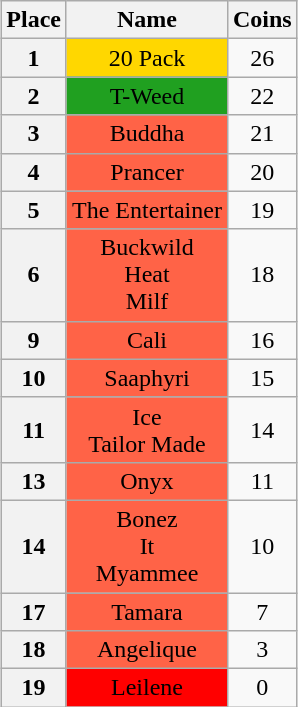<table class="wikitable" style="margin:1em auto; text-align:center">
<tr>
<th>Place</th>
<th>Name</th>
<th>Coins</th>
</tr>
<tr>
<th>1</th>
<td style="background:gold;">20 Pack</td>
<td>26</td>
</tr>
<tr>
<th>2</th>
<td style="background:#20a020;">T-Weed</td>
<td>22</td>
</tr>
<tr>
<th>3</th>
<td style="background:tomato;">Buddha</td>
<td>21</td>
</tr>
<tr>
<th>4</th>
<td style="background:tomato;">Prancer</td>
<td>20</td>
</tr>
<tr>
<th>5</th>
<td style="background:tomato;">The Entertainer</td>
<td>19</td>
</tr>
<tr>
<th>6</th>
<td style="background:tomato;">Buckwild<br>Heat<br>Milf</td>
<td>18</td>
</tr>
<tr>
<th>9</th>
<td style="background:tomato;">Cali</td>
<td>16</td>
</tr>
<tr>
<th>10</th>
<td style="background:tomato;">Saaphyri</td>
<td>15</td>
</tr>
<tr>
<th>11</th>
<td style="background:tomato;">Ice<br>Tailor Made</td>
<td>14</td>
</tr>
<tr>
<th>13</th>
<td style="background:tomato;">Onyx</td>
<td>11</td>
</tr>
<tr>
<th>14</th>
<td style="background:tomato;">Bonez<br>It<br>Myammee</td>
<td>10</td>
</tr>
<tr>
<th>17</th>
<td style="background:tomato;">Tamara</td>
<td>7</td>
</tr>
<tr>
<th>18</th>
<td style="background:tomato;">Angelique</td>
<td>3</td>
</tr>
<tr>
<th>19</th>
<td style="background:red;">Leilene</td>
<td>0</td>
</tr>
</table>
